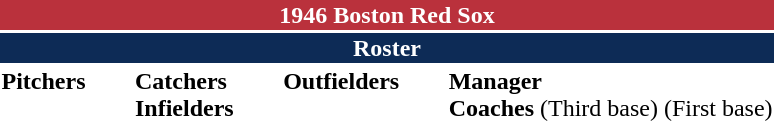<table class="toccolours" style="text-align: left;">
<tr>
<th colspan="10" style="background-color: #ba313c; color: white; text-align: center;">1946 Boston Red Sox</th>
</tr>
<tr>
<td colspan="10" style="background-color:#0d2b56; color: white; text-align: center;"><strong>Roster</strong></td>
</tr>
<tr>
<td valign="top"><strong>Pitchers</strong><br>














</td>
<td width="25px"></td>
<td valign="top"><strong>Catchers</strong><br>



<strong>Infielders</strong>










</td>
<td width="25px"></td>
<td valign="top"><strong>Outfielders</strong><br>






</td>
<td width="25px"></td>
<td valign="top"><strong>Manager</strong><br>
<strong>Coaches</strong>
 (Third base)



 (First base)</td>
</tr>
<tr>
</tr>
</table>
